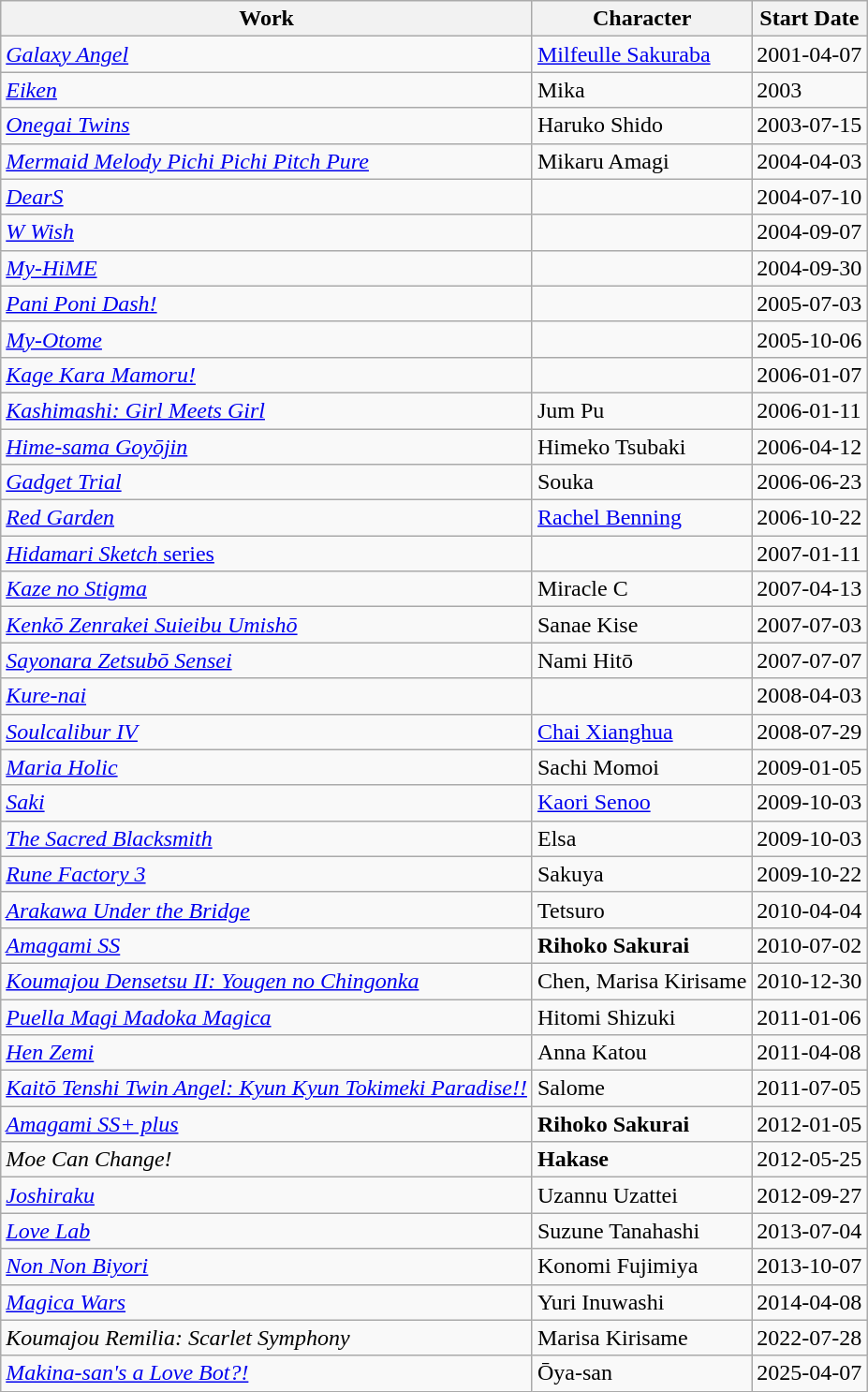<table class="wikitable">
<tr>
<th>Work</th>
<th>Character</th>
<th>Start Date</th>
</tr>
<tr>
<td><em><a href='#'>Galaxy Angel</a></em></td>
<td><a href='#'>Milfeulle Sakuraba</a></td>
<td>2001-04-07</td>
</tr>
<tr>
<td><em><a href='#'>Eiken</a></em></td>
<td>Mika</td>
<td>2003</td>
</tr>
<tr>
<td><em><a href='#'>Onegai Twins</a></em></td>
<td>Haruko Shido</td>
<td>2003-07-15</td>
</tr>
<tr>
<td><em><a href='#'>Mermaid Melody Pichi Pichi Pitch Pure</a></em></td>
<td>Mikaru Amagi</td>
<td>2004-04-03</td>
</tr>
<tr>
<td><em><a href='#'>DearS</a></em></td>
<td></td>
<td>2004-07-10</td>
</tr>
<tr>
<td><em><a href='#'>W Wish</a></em></td>
<td></td>
<td>2004-09-07</td>
</tr>
<tr>
<td><em><a href='#'>My-HiME</a></em></td>
<td></td>
<td>2004-09-30</td>
</tr>
<tr>
<td><em><a href='#'>Pani Poni Dash!</a></em></td>
<td></td>
<td>2005-07-03</td>
</tr>
<tr>
<td><em><a href='#'>My-Otome</a></em></td>
<td></td>
<td>2005-10-06</td>
</tr>
<tr>
<td><em><a href='#'>Kage Kara Mamoru!</a></em></td>
<td></td>
<td>2006-01-07</td>
</tr>
<tr>
<td><em><a href='#'>Kashimashi: Girl Meets Girl</a></em></td>
<td>Jum Pu</td>
<td>2006-01-11</td>
</tr>
<tr>
<td><em><a href='#'>Hime-sama Goyōjin</a></em></td>
<td>Himeko Tsubaki</td>
<td>2006-04-12</td>
</tr>
<tr>
<td><em><a href='#'>Gadget Trial</a></em></td>
<td>Souka</td>
<td>2006-06-23</td>
</tr>
<tr>
<td><em><a href='#'>Red Garden</a></em></td>
<td><a href='#'>Rachel Benning</a></td>
<td>2006-10-22</td>
</tr>
<tr>
<td><a href='#'><em>Hidamari Sketch</em> series</a></td>
<td></td>
<td>2007-01-11</td>
</tr>
<tr>
<td><em><a href='#'>Kaze no Stigma</a></em></td>
<td>Miracle C</td>
<td>2007-04-13</td>
</tr>
<tr>
<td><em><a href='#'>Kenkō Zenrakei Suieibu Umishō</a></em></td>
<td>Sanae Kise</td>
<td>2007-07-03</td>
</tr>
<tr>
<td><em><a href='#'>Sayonara Zetsubō Sensei</a></em></td>
<td>Nami Hitō</td>
<td>2007-07-07</td>
</tr>
<tr>
<td><em><a href='#'>Kure-nai</a></em></td>
<td></td>
<td>2008-04-03</td>
</tr>
<tr>
<td><em><a href='#'>Soulcalibur IV</a></em></td>
<td><a href='#'>Chai Xianghua</a></td>
<td>2008-07-29</td>
</tr>
<tr>
<td><em><a href='#'>Maria Holic</a></em></td>
<td>Sachi Momoi</td>
<td>2009-01-05</td>
</tr>
<tr>
<td><em><a href='#'>Saki</a></em></td>
<td><a href='#'>Kaori Senoo</a></td>
<td>2009-10-03</td>
</tr>
<tr>
<td><em><a href='#'>The Sacred Blacksmith</a></em></td>
<td>Elsa</td>
<td>2009-10-03</td>
</tr>
<tr>
<td><em><a href='#'>Rune Factory 3</a></em></td>
<td>Sakuya</td>
<td>2009-10-22</td>
</tr>
<tr>
<td><em><a href='#'>Arakawa Under the Bridge</a></em></td>
<td>Tetsuro</td>
<td>2010-04-04</td>
</tr>
<tr>
<td><em><a href='#'>Amagami SS</a></em></td>
<td><strong>Rihoko Sakurai</strong></td>
<td>2010-07-02</td>
</tr>
<tr>
<td><em><a href='#'>Koumajou Densetsu II: Yougen no Chingonka</a></em></td>
<td>Chen, Marisa Kirisame</td>
<td>2010-12-30</td>
</tr>
<tr>
<td><em><a href='#'>Puella Magi Madoka Magica</a></em></td>
<td>Hitomi Shizuki</td>
<td>2011-01-06</td>
</tr>
<tr>
<td><em><a href='#'>Hen Zemi</a></em></td>
<td>Anna Katou</td>
<td>2011-04-08</td>
</tr>
<tr>
<td><em><a href='#'>Kaitō Tenshi Twin Angel: Kyun Kyun Tokimeki Paradise!!</a></em></td>
<td>Salome</td>
<td>2011-07-05<br></td>
</tr>
<tr>
<td><em><a href='#'>Amagami SS+ plus</a></em></td>
<td><strong>Rihoko Sakurai</strong></td>
<td>2012-01-05</td>
</tr>
<tr>
<td><em>Moe Can Change!</em></td>
<td><strong>Hakase</strong></td>
<td>2012-05-25</td>
</tr>
<tr>
<td><em><a href='#'>Joshiraku</a></em></td>
<td>Uzannu Uzattei</td>
<td>2012-09-27</td>
</tr>
<tr>
<td><em><a href='#'>Love Lab</a></em></td>
<td>Suzune Tanahashi</td>
<td>2013-07-04</td>
</tr>
<tr>
<td><em><a href='#'>Non Non Biyori</a></em></td>
<td>Konomi Fujimiya</td>
<td>2013-10-07</td>
</tr>
<tr>
<td><em><a href='#'>Magica Wars</a></em></td>
<td>Yuri Inuwashi</td>
<td>2014-04-08</td>
</tr>
<tr>
<td><em>Koumajou Remilia: Scarlet Symphony</em></td>
<td>Marisa Kirisame</td>
<td>2022-07-28</td>
</tr>
<tr>
<td><em><a href='#'>Makina-san's a Love Bot?!</a></em></td>
<td>Ōya-san</td>
<td>2025-04-07</td>
</tr>
</table>
